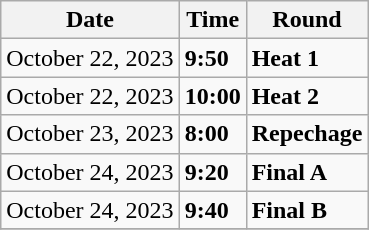<table class="wikitable">
<tr>
<th>Date</th>
<th>Time</th>
<th>Round</th>
</tr>
<tr>
<td>October 22, 2023</td>
<td><strong>9:50</strong></td>
<td><strong>Heat 1</strong></td>
</tr>
<tr>
<td>October 22, 2023</td>
<td><strong>10:00</strong></td>
<td><strong>Heat 2</strong></td>
</tr>
<tr>
<td>October 23, 2023</td>
<td><strong>8:00</strong></td>
<td><strong>Repechage</strong></td>
</tr>
<tr>
<td>October 24, 2023</td>
<td><strong>9:20</strong></td>
<td><strong>Final A</strong></td>
</tr>
<tr>
<td>October 24, 2023</td>
<td><strong>9:40</strong></td>
<td><strong>Final B</strong></td>
</tr>
<tr>
</tr>
</table>
